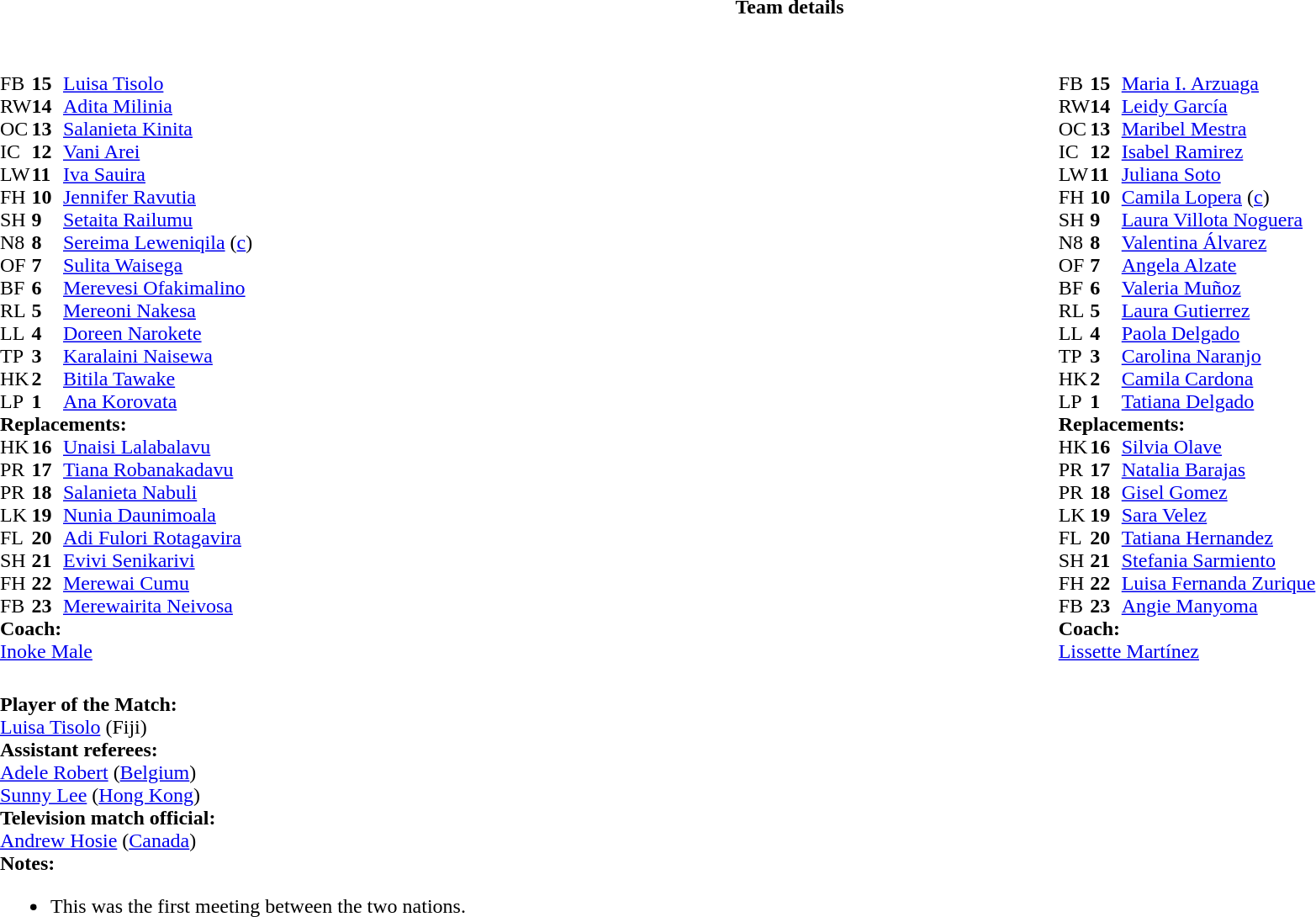<table border="0" style="width:100%;" class="collapsible collapsed">
<tr>
<th>Team details</th>
</tr>
<tr>
<td><br><table width="100%">
<tr>
<td style="vertical-align:top; width:50%"><br><table cellspacing="0" cellpadding="0">
<tr>
<th width="25"></th>
<th width="25"></th>
</tr>
<tr>
<td>FB</td>
<td><strong>15</strong></td>
<td><a href='#'>Luisa Tisolo</a></td>
<td></td>
</tr>
<tr>
<td>RW</td>
<td><strong>14</strong></td>
<td><a href='#'>Adita Milinia</a></td>
</tr>
<tr>
<td>OC</td>
<td><strong>13</strong></td>
<td><a href='#'>Salanieta Kinita</a></td>
<td></td>
<td></td>
</tr>
<tr>
<td>IC</td>
<td><strong>12</strong></td>
<td><a href='#'>Vani Arei</a></td>
</tr>
<tr>
<td>LW</td>
<td><strong>11</strong></td>
<td><a href='#'>Iva Sauira</a></td>
<td></td>
<td></td>
</tr>
<tr>
<td>FH</td>
<td><strong>10</strong></td>
<td><a href='#'>Jennifer Ravutia</a></td>
<td></td>
<td></td>
</tr>
<tr>
<td>SH</td>
<td><strong>9</strong></td>
<td><a href='#'>Setaita Railumu</a></td>
<td></td>
<td></td>
</tr>
<tr>
<td>N8</td>
<td><strong>8</strong></td>
<td><a href='#'>Sereima Leweniqila</a> (<a href='#'>c</a>)</td>
</tr>
<tr>
<td>OF</td>
<td><strong>7</strong></td>
<td><a href='#'>Sulita Waisega</a></td>
<td></td>
<td></td>
</tr>
<tr>
<td>BF</td>
<td><strong>6</strong></td>
<td><a href='#'>Merevesi Ofakimalino</a></td>
</tr>
<tr>
<td>RL</td>
<td><strong>5</strong></td>
<td><a href='#'>Mereoni Nakesa</a></td>
</tr>
<tr>
<td>LL</td>
<td><strong>4</strong></td>
<td><a href='#'>Doreen Narokete</a></td>
</tr>
<tr>
<td>TP</td>
<td><strong>3</strong></td>
<td><a href='#'>Karalaini Naisewa</a></td>
<td></td>
<td></td>
</tr>
<tr>
<td>HK</td>
<td><strong>2</strong></td>
<td><a href='#'>Bitila Tawake</a></td>
<td></td>
<td></td>
</tr>
<tr>
<td>LP</td>
<td><strong>1</strong></td>
<td><a href='#'>Ana Korovata</a></td>
<td></td>
<td></td>
</tr>
<tr>
<td colspan=3><strong>Replacements:</strong></td>
</tr>
<tr>
<td>HK</td>
<td><strong>16</strong></td>
<td><a href='#'>Unaisi Lalabalavu</a></td>
<td></td>
<td></td>
</tr>
<tr>
<td>PR</td>
<td><strong>17</strong></td>
<td><a href='#'>Tiana Robanakadavu</a></td>
<td></td>
<td></td>
</tr>
<tr>
<td>PR</td>
<td><strong>18</strong></td>
<td><a href='#'>Salanieta Nabuli</a></td>
<td></td>
<td></td>
</tr>
<tr>
<td>LK</td>
<td><strong>19</strong></td>
<td><a href='#'>Nunia Daunimoala</a></td>
<td></td>
<td></td>
</tr>
<tr>
<td>FL</td>
<td><strong>20</strong></td>
<td><a href='#'>Adi Fulori Rotagavira</a></td>
<td></td>
<td></td>
</tr>
<tr>
<td>SH</td>
<td><strong>21</strong></td>
<td><a href='#'>Evivi Senikarivi</a></td>
<td></td>
<td></td>
</tr>
<tr>
<td>FH</td>
<td><strong>22</strong></td>
<td><a href='#'>Merewai Cumu</a></td>
<td></td>
<td></td>
</tr>
<tr>
<td>FB</td>
<td><strong>23</strong></td>
<td><a href='#'>Merewairita Neivosa</a></td>
<td></td>
<td></td>
</tr>
<tr>
<td colspan=3><strong>Coach:</strong></td>
</tr>
<tr>
<td colspan="4"> <a href='#'>Inoke Male</a></td>
</tr>
</table>
</td>
<td style="vertical-align:top"></td>
<td style="vertical-align:top; width:50%"><br><table cellspacing="0" cellpadding="0" style="margin:auto">
<tr>
<th width="25"></th>
<th width="25"></th>
</tr>
<tr>
<td>FB</td>
<td><strong>15</strong></td>
<td><a href='#'>Maria I. Arzuaga</a></td>
</tr>
<tr>
<td>RW</td>
<td><strong>14</strong></td>
<td><a href='#'>Leidy García</a></td>
<td></td>
<td></td>
</tr>
<tr>
<td>OC</td>
<td><strong>13</strong></td>
<td><a href='#'>Maribel Mestra</a></td>
</tr>
<tr>
<td>IC</td>
<td><strong>12</strong></td>
<td><a href='#'>Isabel Ramirez</a></td>
</tr>
<tr>
<td>LW</td>
<td><strong>11</strong></td>
<td><a href='#'>Juliana Soto</a></td>
</tr>
<tr>
<td>FH</td>
<td><strong>10</strong></td>
<td><a href='#'>Camila Lopera</a> (<a href='#'>c</a>)</td>
</tr>
<tr>
<td>SH</td>
<td><strong>9</strong></td>
<td><a href='#'>Laura Villota Noguera</a></td>
<td></td>
<td></td>
</tr>
<tr>
<td>N8</td>
<td><strong>8</strong></td>
<td><a href='#'>Valentina Álvarez</a></td>
</tr>
<tr>
<td>OF</td>
<td><strong>7</strong></td>
<td><a href='#'>Angela Alzate</a></td>
<td></td>
<td></td>
</tr>
<tr>
<td>BF</td>
<td><strong>6</strong></td>
<td><a href='#'>Valeria Muñoz</a></td>
</tr>
<tr>
<td>RL</td>
<td><strong>5</strong></td>
<td><a href='#'>Laura Gutierrez</a></td>
<td></td>
<td></td>
</tr>
<tr>
<td>LL</td>
<td><strong>4</strong></td>
<td><a href='#'>Paola Delgado</a></td>
</tr>
<tr>
<td>TP</td>
<td><strong>3</strong></td>
<td><a href='#'>Carolina Naranjo</a></td>
<td></td>
<td></td>
</tr>
<tr>
<td>HK</td>
<td><strong>2</strong></td>
<td><a href='#'>Camila Cardona</a></td>
<td></td>
<td></td>
</tr>
<tr>
<td>LP</td>
<td><strong>1</strong></td>
<td><a href='#'>Tatiana Delgado</a></td>
<td></td>
<td></td>
</tr>
<tr>
<td colspan=3><strong>Replacements:</strong></td>
</tr>
<tr>
<td>HK</td>
<td><strong>16</strong></td>
<td><a href='#'>Silvia Olave</a></td>
<td></td>
<td></td>
</tr>
<tr>
<td>PR</td>
<td><strong>17</strong></td>
<td><a href='#'>Natalia Barajas</a></td>
<td></td>
<td></td>
</tr>
<tr>
<td>PR</td>
<td><strong>18</strong></td>
<td><a href='#'>Gisel Gomez</a></td>
<td></td>
<td></td>
</tr>
<tr>
<td>LK</td>
<td><strong>19</strong></td>
<td><a href='#'>Sara Velez</a></td>
<td></td>
<td></td>
</tr>
<tr>
<td>FL</td>
<td><strong>20</strong></td>
<td><a href='#'>Tatiana Hernandez</a></td>
<td></td>
<td></td>
</tr>
<tr>
<td>SH</td>
<td><strong>21</strong></td>
<td><a href='#'>Stefania Sarmiento</a></td>
<td></td>
<td></td>
</tr>
<tr>
<td>FH</td>
<td><strong>22</strong></td>
<td><a href='#'>Luisa Fernanda Zurique</a></td>
</tr>
<tr>
<td>FB</td>
<td><strong>23</strong></td>
<td><a href='#'>Angie Manyoma</a></td>
<td></td>
<td></td>
</tr>
<tr>
<td colspan=3><strong>Coach:</strong></td>
</tr>
<tr>
<td colspan="4"> <a href='#'>Lissette Martínez</a></td>
</tr>
</table>
</td>
</tr>
</table>
<table style="width:100%">
<tr>
<td><br><strong>Player of the Match:</strong>
<br><a href='#'>Luisa Tisolo</a> (Fiji)<br><strong>Assistant referees:</strong>
<br><a href='#'>Adele Robert</a> (<a href='#'>Belgium</a>)
<br><a href='#'>Sunny Lee</a> (<a href='#'>Hong Kong</a>)
<br><strong>Television match official:</strong>
<br><a href='#'>Andrew Hosie</a> (<a href='#'>Canada</a>)<br>
<strong>Notes:</strong><ul><li>This was the first meeting between the two nations.</li></ul></td>
</tr>
</table>
</td>
</tr>
</table>
